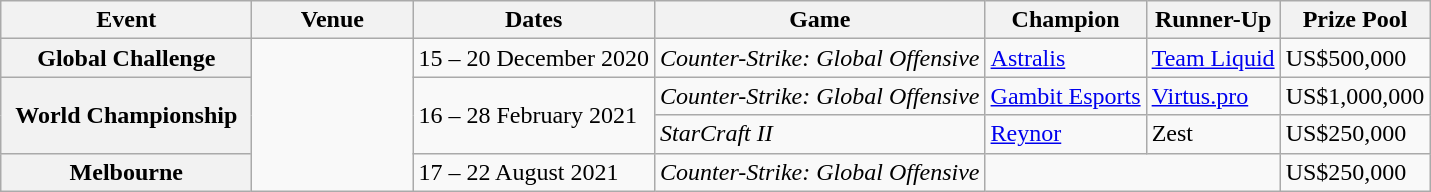<table class="wikitable">
<tr>
<th style="width: 160px;">Event</th>
<th style="width: 100px;">Venue</th>
<th>Dates</th>
<th>Game</th>
<th>Champion</th>
<th>Runner-Up</th>
<th>Prize Pool</th>
</tr>
<tr>
<th>Global Challenge</th>
<td rowspan="4"></td>
<td>15 – 20 December 2020</td>
<td><em>Counter-Strike: Global Offensive</em></td>
<td><a href='#'>Astralis</a></td>
<td><a href='#'>Team Liquid</a></td>
<td>US$500,000</td>
</tr>
<tr>
<th rowspan=2>World Championship</th>
<td rowspan=2>16 – 28 February 2021</td>
<td><em>Counter-Strike: Global Offensive</em></td>
<td><a href='#'>Gambit Esports</a></td>
<td><a href='#'>Virtus.pro</a></td>
<td>US$1,000,000</td>
</tr>
<tr>
<td><em>StarCraft II</em></td>
<td><a href='#'>Reynor</a></td>
<td>Zest</td>
<td>US$250,000</td>
</tr>
<tr>
<th>Melbourne</th>
<td>17 – 22 August 2021</td>
<td><em>Counter-Strike: Global Offensive</em></td>
<td colspan="2"></td>
<td>US$250,000</td>
</tr>
</table>
